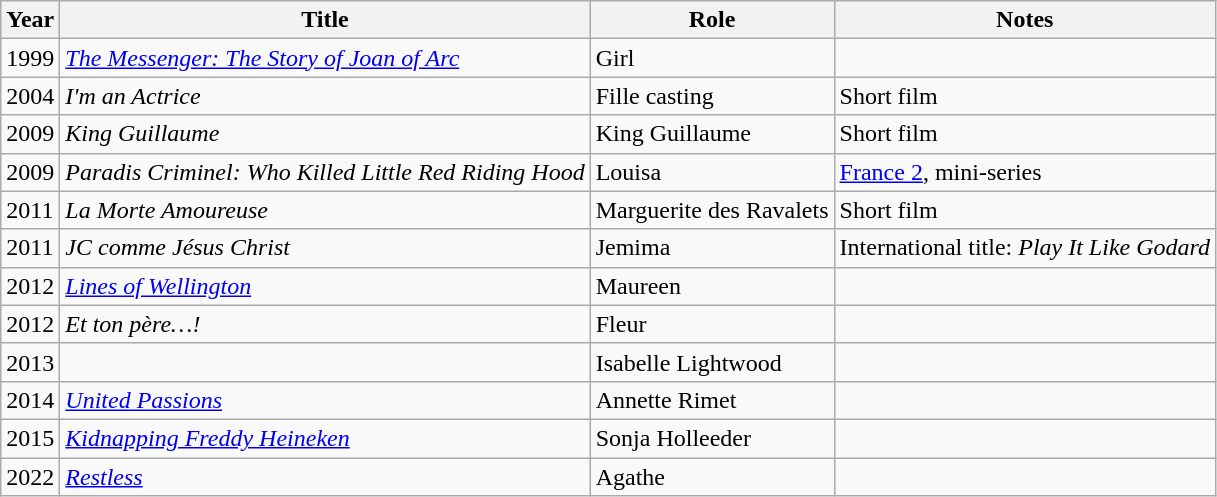<table class = "wikitable sortable">
<tr>
<th>Year</th>
<th>Title</th>
<th>Role</th>
<th class="unsortable">Notes</th>
</tr>
<tr>
<td>1999</td>
<td><em><a href='#'>The Messenger: The Story of Joan of Arc</a></em></td>
<td>Girl</td>
<td></td>
</tr>
<tr>
<td>2004</td>
<td><em>I'm an Actrice</em></td>
<td>Fille casting</td>
<td>Short film</td>
</tr>
<tr>
<td>2009</td>
<td><em>King Guillaume</em></td>
<td>King Guillaume</td>
<td>Short film</td>
</tr>
<tr>
<td>2009</td>
<td><em>Paradis Criminel: Who Killed Little Red Riding Hood</em></td>
<td>Louisa</td>
<td><a href='#'>France 2</a>, mini-series</td>
</tr>
<tr>
<td>2011</td>
<td><em>La Morte Amoureuse</em></td>
<td>Marguerite des Ravalets</td>
<td>Short film</td>
</tr>
<tr>
<td>2011</td>
<td><em>JC comme Jésus Christ</em></td>
<td>Jemima</td>
<td>International title: <em>Play It Like Godard</em></td>
</tr>
<tr>
<td>2012</td>
<td><em><a href='#'>Lines of Wellington</a></em></td>
<td>Maureen</td>
<td></td>
</tr>
<tr>
<td>2012</td>
<td><em>Et ton père…!</em></td>
<td>Fleur</td>
<td></td>
</tr>
<tr>
<td>2013</td>
<td><em></em></td>
<td>Isabelle Lightwood</td>
<td></td>
</tr>
<tr>
<td>2014</td>
<td><em><a href='#'>United Passions</a></em></td>
<td>Annette Rimet</td>
<td></td>
</tr>
<tr>
<td>2015</td>
<td><em><a href='#'>Kidnapping Freddy Heineken</a></em></td>
<td>Sonja Holleeder</td>
<td></td>
</tr>
<tr>
<td>2022</td>
<td><em><a href='#'>Restless</a></em></td>
<td>Agathe</td>
<td></td>
</tr>
</table>
